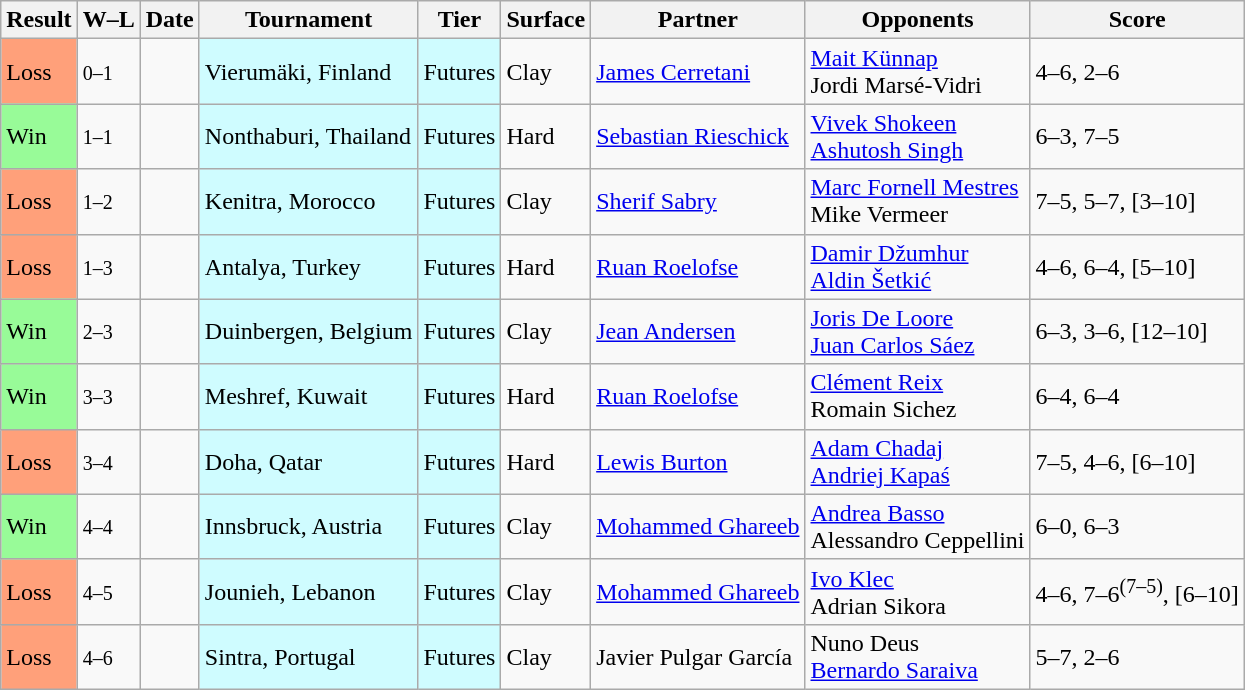<table class="sortable wikitable">
<tr>
<th>Result</th>
<th class="unsortable">W–L</th>
<th>Date</th>
<th>Tournament</th>
<th>Tier</th>
<th>Surface</th>
<th>Partner</th>
<th>Opponents</th>
<th class="unsortable">Score</th>
</tr>
<tr>
<td bgcolor=ffa07a>Loss</td>
<td><small>0–1</small></td>
<td></td>
<td bgcolor=cffcff>Vierumäki, Finland</td>
<td bgcolor=cffcff>Futures</td>
<td>Clay</td>
<td> <a href='#'>James Cerretani</a></td>
<td> <a href='#'>Mait Künnap</a><br> Jordi Marsé-Vidri</td>
<td>4–6, 2–6</td>
</tr>
<tr>
<td bgcolor=98fb98>Win</td>
<td><small>1–1</small></td>
<td></td>
<td bgcolor=cffcff>Nonthaburi, Thailand</td>
<td bgcolor=cffcff>Futures</td>
<td>Hard</td>
<td> <a href='#'>Sebastian Rieschick</a></td>
<td> <a href='#'>Vivek Shokeen</a><br> <a href='#'>Ashutosh Singh</a></td>
<td>6–3, 7–5</td>
</tr>
<tr>
<td bgcolor=ffa07a>Loss</td>
<td><small>1–2</small></td>
<td></td>
<td bgcolor=cffcff>Kenitra, Morocco</td>
<td bgcolor=cffcff>Futures</td>
<td>Clay</td>
<td> <a href='#'>Sherif Sabry</a></td>
<td> <a href='#'>Marc Fornell Mestres</a><br> Mike Vermeer</td>
<td>7–5, 5–7, [3–10]</td>
</tr>
<tr>
<td bgcolor=ffa07a>Loss</td>
<td><small>1–3</small></td>
<td></td>
<td bgcolor=cffcff>Antalya, Turkey</td>
<td bgcolor=cffcff>Futures</td>
<td>Hard</td>
<td> <a href='#'>Ruan Roelofse</a></td>
<td> <a href='#'>Damir Džumhur</a><br> <a href='#'>Aldin Šetkić</a></td>
<td>4–6, 6–4, [5–10]</td>
</tr>
<tr>
<td bgcolor=98fb98>Win</td>
<td><small>2–3</small></td>
<td></td>
<td bgcolor=cffcff>Duinbergen, Belgium</td>
<td bgcolor=cffcff>Futures</td>
<td>Clay</td>
<td> <a href='#'>Jean Andersen</a></td>
<td> <a href='#'>Joris De Loore</a><br> <a href='#'>Juan Carlos Sáez</a></td>
<td>6–3, 3–6, [12–10]</td>
</tr>
<tr>
<td bgcolor=98fb98>Win</td>
<td><small>3–3</small></td>
<td></td>
<td bgcolor=cffcff>Meshref, Kuwait</td>
<td bgcolor=cffcff>Futures</td>
<td>Hard</td>
<td> <a href='#'>Ruan Roelofse</a></td>
<td> <a href='#'>Clément Reix</a><br> Romain Sichez</td>
<td>6–4, 6–4</td>
</tr>
<tr>
<td bgcolor=ffa07a>Loss</td>
<td><small>3–4</small></td>
<td></td>
<td bgcolor=cffcff>Doha, Qatar</td>
<td bgcolor=cffcff>Futures</td>
<td>Hard</td>
<td> <a href='#'>Lewis Burton</a></td>
<td> <a href='#'>Adam Chadaj</a><br> <a href='#'>Andriej Kapaś</a></td>
<td>7–5, 4–6, [6–10]</td>
</tr>
<tr>
<td bgcolor=98fb98>Win</td>
<td><small>4–4</small></td>
<td></td>
<td bgcolor=cffcff>Innsbruck, Austria</td>
<td bgcolor=cffcff>Futures</td>
<td>Clay</td>
<td> <a href='#'>Mohammed Ghareeb</a></td>
<td> <a href='#'>Andrea Basso</a><br> Alessandro Ceppellini</td>
<td>6–0, 6–3</td>
</tr>
<tr>
<td bgcolor=ffa07a>Loss</td>
<td><small>4–5</small></td>
<td></td>
<td bgcolor=cffcff>Jounieh, Lebanon</td>
<td bgcolor=cffcff>Futures</td>
<td>Clay</td>
<td> <a href='#'>Mohammed Ghareeb</a></td>
<td> <a href='#'>Ivo Klec</a><br> Adrian Sikora</td>
<td>4–6, 7–6<sup>(7–5)</sup>, [6–10]</td>
</tr>
<tr>
<td bgcolor=ffa07a>Loss</td>
<td><small>4–6</small></td>
<td></td>
<td bgcolor=cffcff>Sintra, Portugal</td>
<td bgcolor=cffcff>Futures</td>
<td>Clay</td>
<td> Javier Pulgar García</td>
<td> Nuno Deus<br> <a href='#'>Bernardo Saraiva</a></td>
<td>5–7, 2–6</td>
</tr>
</table>
